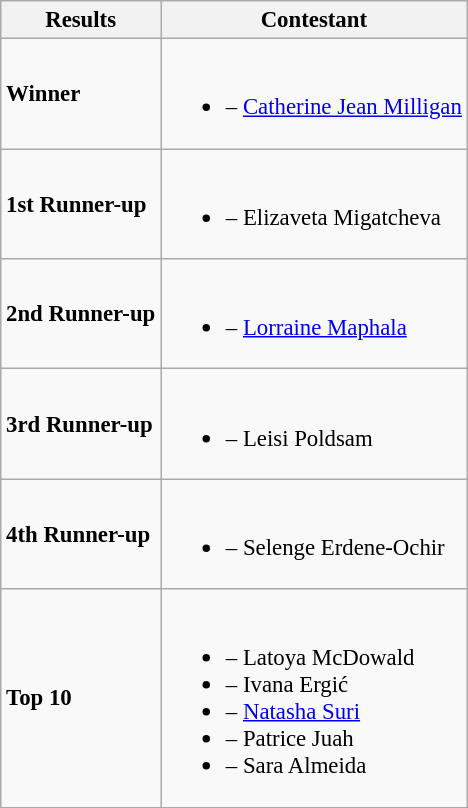<table class="wikitable sortable" style="font-size:95%;">
<tr>
<th>Results</th>
<th>Contestant</th>
</tr>
<tr>
<td><strong>Winner</strong></td>
<td><br><ul><li><strong></strong> – <a href='#'>Catherine Jean Milligan</a></li></ul></td>
</tr>
<tr>
<td><strong>1st Runner-up</strong></td>
<td><br><ul><li><strong></strong> – Elizaveta Migatcheva</li></ul></td>
</tr>
<tr>
<td><strong>2nd Runner-up</strong></td>
<td><br><ul><li><strong></strong> – <a href='#'>Lorraine Maphala</a></li></ul></td>
</tr>
<tr>
<td><strong>3rd Runner-up</strong></td>
<td><br><ul><li><strong></strong> – Leisi Poldsam</li></ul></td>
</tr>
<tr>
<td><strong>4th Runner-up</strong></td>
<td><br><ul><li><strong></strong> – Selenge Erdene-Ochir</li></ul></td>
</tr>
<tr>
<td><strong>Top 10</strong></td>
<td><br><ul><li><strong></strong> – Latoya McDowald</li><li><strong></strong> – Ivana Ergić</li><li><strong></strong> – <a href='#'>Natasha Suri</a></li><li><strong></strong> – Patrice Juah</li><li><strong></strong> – Sara Almeida</li></ul></td>
</tr>
</table>
